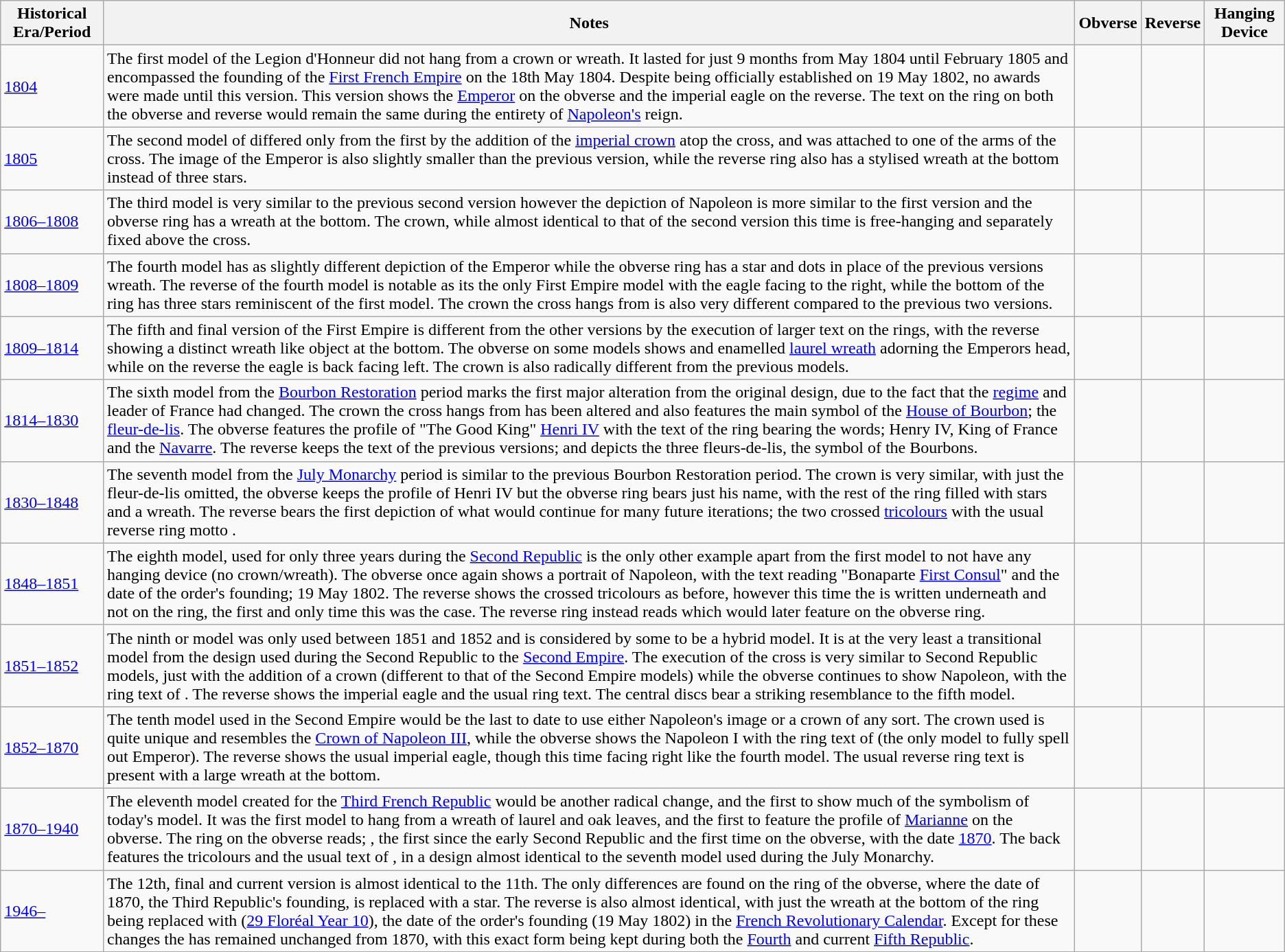<table class="wikitable">
<tr>
<th>Historical Era/Period</th>
<th>Notes</th>
<th>Obverse</th>
<th>Reverse</th>
<th>Hanging Device</th>
</tr>
<tr>
<td><a href='#'>1804</a></td>
<td>The first model of the Legion d'Honneur did not hang from a crown or wreath. It lasted for just 9 months from May 1804 until February 1805 and encompassed the founding of the <a href='#'>First French Empire</a> on the 18th May 1804. Despite being officially established on 19 May 1802, no awards were made until this version. This version shows the <a href='#'>Emperor</a> on the obverse and the imperial eagle on the reverse. The text on the ring on both the obverse and reverse would remain the same during the entirety of <a href='#'>Napoleon's</a> reign.</td>
<td></td>
<td></td>
<td></td>
</tr>
<tr>
<td><a href='#'>1805</a></td>
<td>The second model of differed only from the first by the addition of the <a href='#'>imperial crown</a> atop the cross, and was attached to one of the arms of the cross. The image of the Emperor is also slightly smaller than the previous version, while the reverse ring also has a stylised wreath at the bottom instead of three stars.</td>
<td></td>
<td></td>
<td></td>
</tr>
<tr>
<td><a href='#'>1806–1808</a></td>
<td>The third model is very similar to the previous second version however the depiction of Napoleon is more similar to the first version and the obverse ring has a wreath at the bottom. The crown, while almost identical to that of the second version this time is free-hanging and separately fixed above the cross.</td>
<td></td>
<td></td>
<td></td>
</tr>
<tr>
<td><a href='#'>1808–1809</a></td>
<td>The fourth model has as slightly different depiction of the Emperor while the obverse ring has a star and dots in place of the previous versions wreath. The reverse of the fourth model is notable as its the only First Empire model with the eagle facing to the right, while the bottom of the ring has three stars reminiscent of the first model. The crown the cross hangs from is also very different compared to the previous two versions.</td>
<td></td>
<td></td>
<td></td>
</tr>
<tr>
<td><a href='#'>1809–1814</a></td>
<td>The fifth and final version of the First Empire is different from the other versions by the execution of larger text on the rings, with the reverse showing a distinct wreath like object at the bottom. The obverse on some models shows and enamelled <a href='#'>laurel wreath</a> adorning the Emperors head, while on the reverse the eagle is back facing left. The crown is also radically different from the previous models.</td>
<td></td>
<td></td>
<td></td>
</tr>
<tr>
<td><a href='#'>1814–1830</a></td>
<td>The sixth model from the <a href='#'>Bourbon Restoration</a> period marks the first major alteration from the original design, due to the fact that the <a href='#'>regime</a> and leader of France had changed. The crown the cross hangs from has been altered and also features the main symbol of the <a href='#'>House of Bourbon</a>; the <a href='#'>fleur-de-lis</a>. The obverse features the profile of "The Good King" <a href='#'>Henri IV</a> with the text of the ring bearing the words; Henry IV, King of France and the <a href='#'>Navarre</a>. The reverse keeps the text of the previous versions;  and depicts the three fleurs-de-lis, the symbol of the Bourbons.</td>
<td></td>
<td></td>
<td></td>
</tr>
<tr>
<td><a href='#'>1830–1848</a></td>
<td>The seventh model from the <a href='#'>July Monarchy</a> period is similar to the previous Bourbon Restoration period. The crown is very similar, with just the fleur-de-lis omitted, the obverse keeps the profile of Henri IV but the obverse ring bears just his name, with the rest of the ring filled with stars and a wreath. The reverse bears the first depiction of what would continue for many future iterations; the two crossed <a href='#'>tricolours</a> with the usual reverse ring motto .</td>
<td></td>
<td></td>
<td></td>
</tr>
<tr>
<td><a href='#'>1848–1851</a></td>
<td>The eighth model, used for only three years during the <a href='#'>Second Republic</a> is the only other example apart from the first model to not have any hanging device (no crown/wreath). The obverse once again shows a portrait of Napoleon, with the text reading "Bonaparte <a href='#'>First Consul</a>" and the date of the order's founding; 19 May 1802. The reverse shows the crossed tricolours as before, however this time the  is written underneath and not on the ring, the first and only time this was the case. The reverse ring instead reads  which would later feature on the obverse ring.</td>
<td></td>
<td></td>
<td></td>
</tr>
<tr>
<td><a href='#'>1851–1852</a></td>
<td>The ninth or  model was only used between 1851 and 1852 and is considered by some to be a hybrid model. It is at the very least a transitional model from the design used during the Second Republic to the <a href='#'>Second Empire</a>. The execution of the cross is very similar to Second Republic models, just with the addition of a crown (different to that of the Second Empire models) while the obverse continues to show Napoleon, with the ring text of . The reverse shows the imperial eagle and the usual ring text. The central discs bear a striking resemblance to the fifth model.</td>
<td></td>
<td></td>
<td></td>
</tr>
<tr>
<td><a href='#'>1852–1870</a></td>
<td>The tenth model used in the Second Empire would be the last to date to use either Napoleon's image or a crown of any sort. The crown used is quite unique and resembles the <a href='#'>Crown of Napoleon III</a>, while the obverse shows the Napoleon I with the ring text of  (the only model to fully spell out Emperor). The reverse shows the usual imperial eagle, though this time facing right like the fourth model. The usual reverse ring text is present with a large wreath at the bottom.</td>
<td></td>
<td></td>
<td></td>
</tr>
<tr>
<td><a href='#'>1870–1940</a></td>
<td>The eleventh model created for the <a href='#'>Third French Republic</a> would be another radical change, and the first to show much of the symbolism of today's model. It was the first model to hang from a wreath of laurel and oak leaves, and the first to feature the profile of <a href='#'>Marianne</a> on the obverse. The ring on the obverse reads; , the first since the early Second Republic and the first time on the obverse, with the date <a href='#'>1870</a>. The back features the tricolours and the usual text of , in a design almost identical to the seventh model used during the July Monarchy.</td>
<td></td>
<td></td>
<td></td>
</tr>
<tr>
<td><a href='#'>1946–</a></td>
<td>The 12th, final and current version is almost identical to the 11th. The only differences are found on the ring of the obverse, where the date of 1870, the Third Republic's founding, is replaced with a star. The reverse is also almost identical, with just the wreath at the bottom of the ring being replaced with  (<a href='#'>29 Floréal Year 10</a>), the date of the order's founding (19 May 1802) in the <a href='#'>French Revolutionary Calendar</a>. Except for these changes the  has remained unchanged from 1870, with this exact form being kept during both the <a href='#'>Fourth</a> and current <a href='#'>Fifth Republic</a>.</td>
<td></td>
<td></td>
<td></td>
</tr>
</table>
